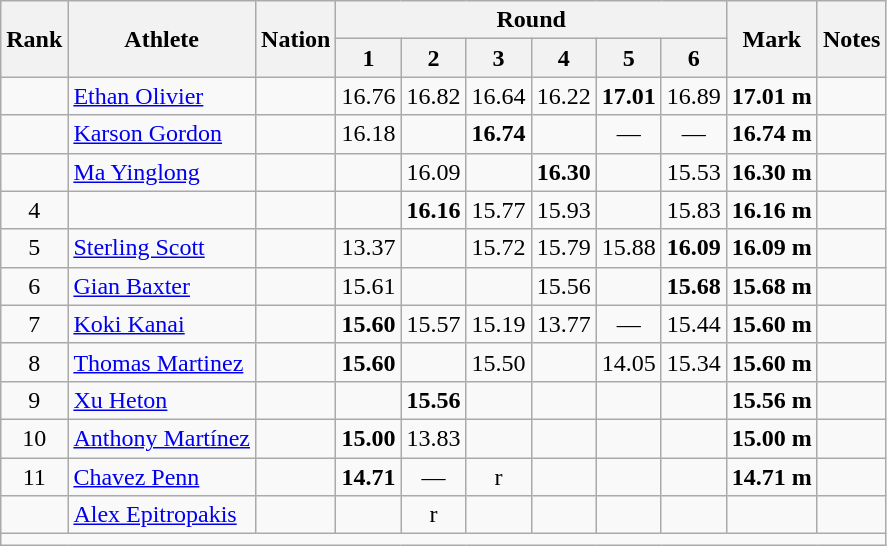<table class="wikitable sortable" style="text-align:center;">
<tr>
<th rowspan=2>Rank</th>
<th rowspan=2>Athlete</th>
<th rowspan=2>Nation</th>
<th colspan=6>Round</th>
<th rowspan=2>Mark</th>
<th rowspan=2>Notes</th>
</tr>
<tr>
<th>1</th>
<th>2</th>
<th>3</th>
<th>4</th>
<th>5</th>
<th>6</th>
</tr>
<tr>
<td></td>
<td align=left><a href='#'>Ethan Olivier</a></td>
<td align=left></td>
<td>16.76<br> </td>
<td>16.82<br> </td>
<td>16.64<br> </td>
<td>16.22<br> </td>
<td><strong>17.01</strong><br> </td>
<td>16.89<br> </td>
<td><strong>17.01 m</strong><br> </td>
<td></td>
</tr>
<tr>
<td></td>
<td align=left><a href='#'>Karson Gordon</a></td>
<td align=left></td>
<td>16.18<br> </td>
<td></td>
<td><strong>16.74</strong><br> </td>
<td></td>
<td>—</td>
<td>—</td>
<td><strong>16.74 m</strong><br> </td>
<td></td>
</tr>
<tr>
<td></td>
<td align=left><a href='#'>Ma Yinglong</a></td>
<td align=left></td>
<td></td>
<td>16.09<br> </td>
<td></td>
<td><strong>16.30</strong><br> </td>
<td></td>
<td>15.53<br> </td>
<td><strong>16.30 m</strong><br> </td>
<td></td>
</tr>
<tr>
<td>4</td>
<td align=left></td>
<td align=left></td>
<td></td>
<td><strong>16.16</strong><br> </td>
<td>15.77<br> </td>
<td>15.93<br> </td>
<td></td>
<td>15.83<br> </td>
<td><strong>16.16 m</strong><br> </td>
<td></td>
</tr>
<tr>
<td>5</td>
<td align=left><a href='#'>Sterling Scott</a></td>
<td align=left></td>
<td>13.37<br> </td>
<td></td>
<td>15.72<br> </td>
<td>15.79<br> </td>
<td>15.88<br> </td>
<td><strong>16.09</strong><br> </td>
<td><strong>16.09 m</strong><br> </td>
<td></td>
</tr>
<tr>
<td>6</td>
<td align=left><a href='#'>Gian Baxter</a></td>
<td align=left></td>
<td>15.61<br> </td>
<td></td>
<td></td>
<td>15.56<br> </td>
<td></td>
<td><strong>15.68</strong><br> </td>
<td><strong>15.68 m</strong><br> </td>
<td></td>
</tr>
<tr>
<td>7</td>
<td align=left><a href='#'>Koki Kanai</a></td>
<td align=left></td>
<td><strong>15.60</strong><br> </td>
<td>15.57<br> </td>
<td>15.19<br> </td>
<td>13.77<br> </td>
<td>—</td>
<td>15.44<br> </td>
<td><strong>15.60 m</strong><br> </td>
<td></td>
</tr>
<tr>
<td>8</td>
<td align=left><a href='#'>Thomas Martinez</a></td>
<td align=left></td>
<td><strong>15.60</strong><br> </td>
<td></td>
<td>15.50<br> </td>
<td></td>
<td>14.05<br> </td>
<td>15.34<br> </td>
<td><strong>15.60 m</strong><br> </td>
<td></td>
</tr>
<tr>
<td>9</td>
<td align=left><a href='#'>Xu Heton</a></td>
<td align=left></td>
<td></td>
<td><strong>15.56</strong><br> </td>
<td></td>
<td></td>
<td></td>
<td></td>
<td><strong>15.56 m</strong><br> </td>
<td></td>
</tr>
<tr>
<td>10</td>
<td align=left><a href='#'>Anthony Martínez</a></td>
<td align=left></td>
<td><strong>15.00</strong><br> </td>
<td>13.83<br> </td>
<td></td>
<td></td>
<td></td>
<td></td>
<td><strong>15.00 m</strong><br> </td>
<td></td>
</tr>
<tr>
<td>11</td>
<td align=left><a href='#'>Chavez Penn</a></td>
<td align=left></td>
<td><strong>14.71</strong><br> </td>
<td>—</td>
<td>r</td>
<td></td>
<td></td>
<td></td>
<td><strong>14.71 m</strong><br> </td>
<td></td>
</tr>
<tr>
<td></td>
<td align=left><a href='#'>Alex Epitropakis</a></td>
<td align=left></td>
<td></td>
<td>r</td>
<td></td>
<td></td>
<td></td>
<td></td>
<td></td>
<td></td>
</tr>
<tr class="sortbottom">
<td colspan="11"></td>
</tr>
</table>
